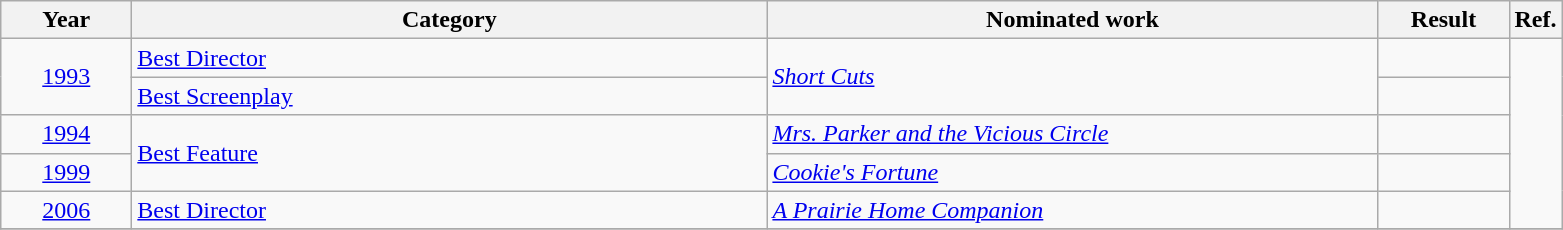<table class=wikitable>
<tr>
<th scope="col" style="width:5em;">Year</th>
<th scope="col" style="width:26em;">Category</th>
<th scope="col" style="width:25em;">Nominated work</th>
<th scope="col" style="width:5em;">Result</th>
<th>Ref.</th>
</tr>
<tr>
<td style="text-align:center;", rowspan=2><a href='#'>1993</a></td>
<td><a href='#'>Best Director</a></td>
<td rowspan="2"><em><a href='#'>Short Cuts</a></em></td>
<td></td>
<td rowspan=5></td>
</tr>
<tr>
<td><a href='#'>Best Screenplay</a></td>
<td></td>
</tr>
<tr>
<td style="text-align:center;"><a href='#'>1994</a></td>
<td rowspan="2"><a href='#'>Best Feature</a></td>
<td><em><a href='#'>Mrs. Parker and the Vicious Circle</a></em></td>
<td></td>
</tr>
<tr>
<td style="text-align:center;"><a href='#'>1999</a></td>
<td><em><a href='#'>Cookie's Fortune</a></em></td>
<td></td>
</tr>
<tr>
<td style="text-align:center;"><a href='#'>2006</a></td>
<td><a href='#'>Best Director</a></td>
<td><em><a href='#'>A Prairie Home Companion</a></em></td>
<td></td>
</tr>
<tr>
</tr>
</table>
